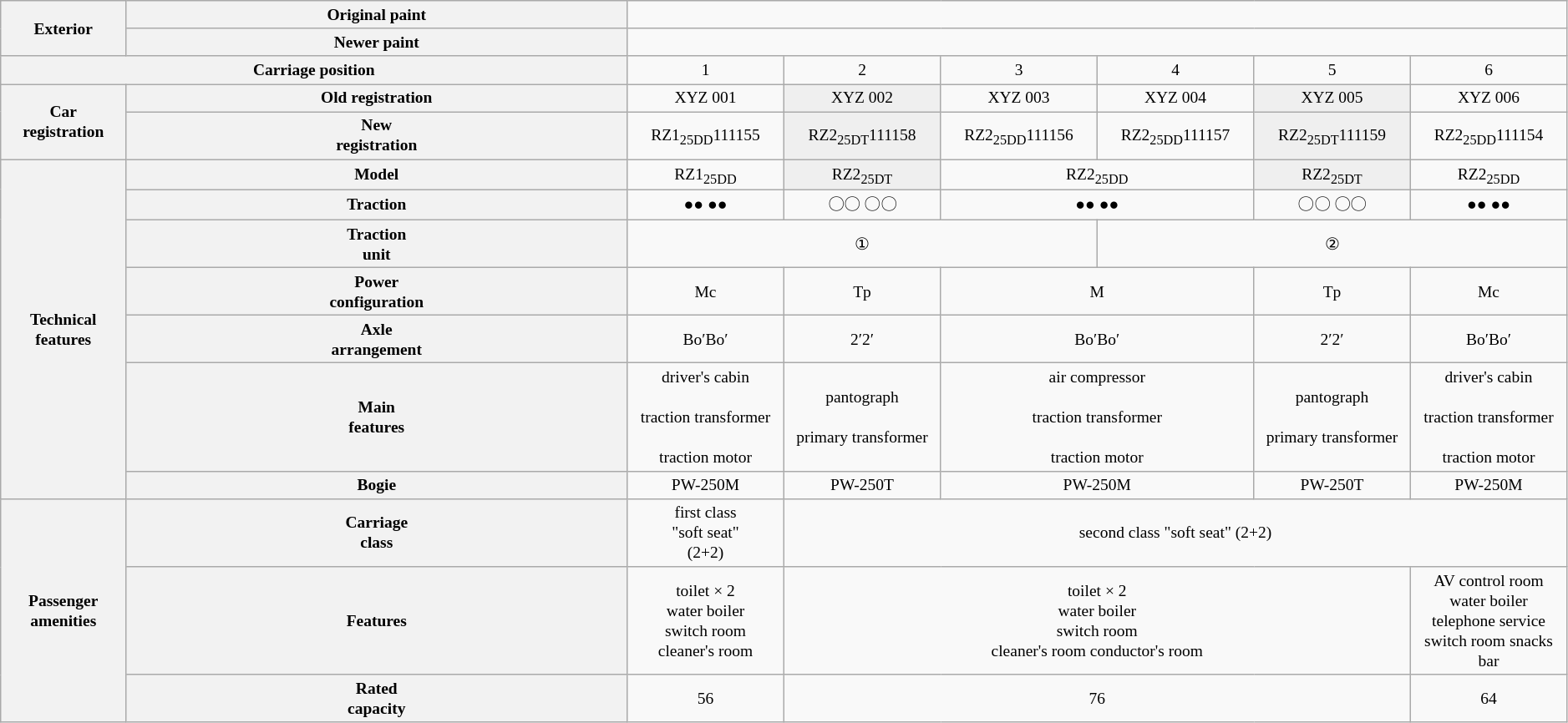<table class="wikitable" style="text-align: center; font-size: small; ">
<tr>
<th rowspan="2" style="width: 8%;">Exterior</th>
<th>Original paint</th>
<td colspan="6"></td>
</tr>
<tr>
<th>Newer paint</th>
<td colspan="6"></td>
</tr>
<tr>
<th colspan="2">Carriage position</th>
<td style="width: 10%;">1</td>
<td style="width: 10%;">2</td>
<td style="width: 10%;">3</td>
<td style="width: 10%;">4</td>
<td style="width: 10%;">5</td>
<td style="width: 10%;">6</td>
</tr>
<tr>
<th rowspan="2">Car<br>registration</th>
<th>Old registration</th>
<td>XYZ 001</td>
<td style="background-color: #EFEFEF;">XYZ 002</td>
<td>XYZ 003</td>
<td>XYZ 004</td>
<td style="background-color: #EFEFEF;">XYZ 005</td>
<td>XYZ 006</td>
</tr>
<tr>
<th>New<br>registration</th>
<td>RZ1<sub>25DD</sub>111155</td>
<td style="background-color: #EFEFEF;">RZ2<sub>25DT</sub>111158</td>
<td>RZ2<sub>25DD</sub>111156</td>
<td>RZ2<sub>25DD</sub>111157</td>
<td style="background-color: #EFEFEF;">RZ2<sub>25DT</sub>111159</td>
<td>RZ2<sub>25DD</sub>111154</td>
</tr>
<tr>
<th rowspan="7">Technical<br>features</th>
<th>Model</th>
<td colspan="1">RZ1<sub>25DD</sub></td>
<td colspan="1" style="background-color: #EFEFEF;">RZ2<sub>25DT</sub></td>
<td colspan="2">RZ2<sub>25DD</sub></td>
<td colspan="1" style="background-color: #EFEFEF;">RZ2<sub>25DT</sub></td>
<td colspan="1">RZ2<sub>25DD</sub></td>
</tr>
<tr>
<th>Traction</th>
<td>●● ●●</td>
<td>〇〇 〇〇</td>
<td colspan="2">●● ●●</td>
<td>〇〇 〇〇</td>
<td>●● ●●</td>
</tr>
<tr>
<th>Traction<br>unit</th>
<td colspan="3">①</td>
<td colspan="3">②</td>
</tr>
<tr>
<th>Power<br>configuration</th>
<td>Mc</td>
<td>Tp</td>
<td colspan="2">M</td>
<td>Tp</td>
<td>Mc</td>
</tr>
<tr>
<th>Axle<br>arrangement</th>
<td>Bo′Bo′</td>
<td>2′2′</td>
<td colspan="2">Bo′Bo′</td>
<td>2′2′</td>
<td>Bo′Bo′</td>
</tr>
<tr>
<th>Main<br>features</th>
<td>driver's cabin<br><br>traction transformer<br><br>traction motor</td>
<td>pantograph<br><br>primary transformer</td>
<td colspan="2">air compressor<br><br>traction transformer<br><br>traction motor</td>
<td>pantograph<br><br>primary transformer</td>
<td>driver's cabin<br><br>traction transformer<br><br>traction motor</td>
</tr>
<tr>
<th>Bogie</th>
<td>PW-250M</td>
<td>PW-250T</td>
<td colspan="2">PW-250M</td>
<td>PW-250T</td>
<td>PW-250M</td>
</tr>
<tr>
<th rowspan="3">Passenger<br>amenities</th>
<th>Carriage<br>class</th>
<td>first class<br>"soft seat"<br>(2+2)</td>
<td colspan="5">second class "soft seat" (2+2)</td>
</tr>
<tr>
<th>Features</th>
<td>toilet × 2<br>water boiler<br>switch room<br>cleaner's room</td>
<td colspan="4">toilet × 2<br>water boiler<br>switch room<br>cleaner's room
conductor's room</td>
<td>AV control room<br>water boiler<br>telephone service switch room
snacks bar</td>
</tr>
<tr>
<th>Rated<br>capacity</th>
<td>56</td>
<td colspan="4">76</td>
<td>64</td>
</tr>
</table>
